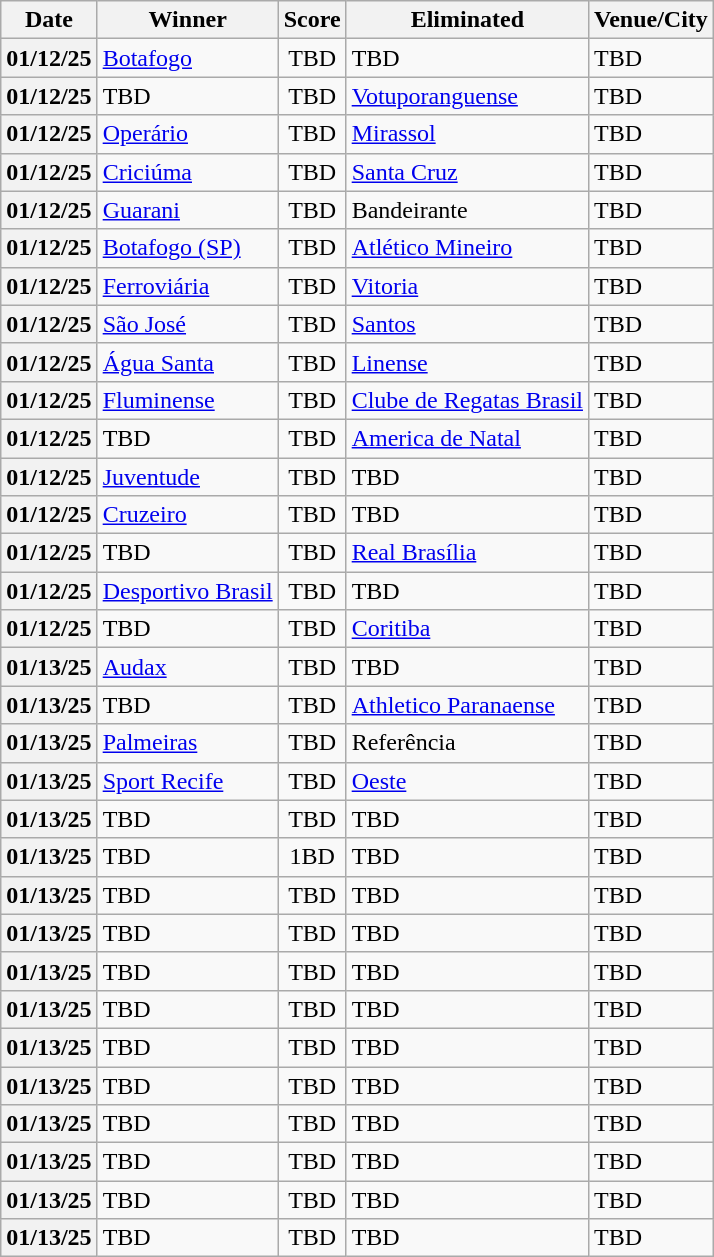<table class="sortable plainrowheaders wikitable">
<tr>
<th scope="col">Date</th>
<th scope="col">Winner</th>
<th scope="col">Score</th>
<th scope="col">Eliminated</th>
<th scope="col">Venue/City</th>
</tr>
<tr>
<th scope="row" style="text-align:center">01/12/25</th>
<td><a href='#'>Botafogo</a></td>
<td align="center">TBD</td>
<td>TBD</td>
<td>TBD</td>
</tr>
<tr>
<th scope="row" style="text-align:center">01/12/25</th>
<td>TBD</td>
<td align="center">TBD</td>
<td><a href='#'>Votuporanguense</a></td>
<td>TBD</td>
</tr>
<tr>
<th scope="row" style="text-align:center">01/12/25</th>
<td><a href='#'>Operário</a></td>
<td align="center">TBD</td>
<td><a href='#'>Mirassol</a></td>
<td>TBD</td>
</tr>
<tr>
<th scope="row" style="text-align:center">01/12/25</th>
<td><a href='#'>Criciúma</a></td>
<td align="center">TBD</td>
<td><a href='#'>Santa Cruz</a></td>
<td>TBD</td>
</tr>
<tr>
<th scope="row" style="text-align:center">01/12/25</th>
<td><a href='#'>Guarani</a></td>
<td align="center">TBD</td>
<td>Bandeirante</td>
<td>TBD</td>
</tr>
<tr>
<th scope="row" style="text-align:center">01/12/25</th>
<td><a href='#'>Botafogo (SP)</a></td>
<td align="center">TBD</td>
<td><a href='#'>Atlético Mineiro</a></td>
<td>TBD</td>
</tr>
<tr>
<th scope="row" style="text-align:center">01/12/25</th>
<td><a href='#'>Ferroviária</a></td>
<td align="center">TBD</td>
<td><a href='#'>Vitoria</a></td>
<td>TBD</td>
</tr>
<tr>
<th scope="row" style="text-align:center">01/12/25</th>
<td><a href='#'>São José</a></td>
<td align="center">TBD</td>
<td><a href='#'>Santos</a></td>
<td>TBD</td>
</tr>
<tr>
<th scope="row" style="text-align:center">01/12/25</th>
<td><a href='#'>Água Santa</a></td>
<td align="center">TBD</td>
<td><a href='#'>Linense</a></td>
<td>TBD</td>
</tr>
<tr>
<th scope="row" style="text-align:center">01/12/25</th>
<td><a href='#'>Fluminense</a></td>
<td align="center">TBD</td>
<td><a href='#'>Clube de Regatas Brasil</a></td>
<td>TBD</td>
</tr>
<tr>
<th scope="row" style="text-align:center">01/12/25</th>
<td>TBD</td>
<td align="center">TBD</td>
<td><a href='#'>America de Natal</a></td>
<td>TBD</td>
</tr>
<tr>
<th scope="row" style="text-align:center">01/12/25</th>
<td><a href='#'>Juventude</a></td>
<td align="center">TBD</td>
<td>TBD</td>
<td>TBD</td>
</tr>
<tr>
<th scope="row" style="text-align:center">01/12/25</th>
<td><a href='#'>Cruzeiro</a></td>
<td align="center">TBD</td>
<td>TBD</td>
<td>TBD</td>
</tr>
<tr>
<th scope="row" style="text-align:center">01/12/25</th>
<td>TBD</td>
<td align="center">TBD</td>
<td><a href='#'>Real Brasília</a></td>
<td>TBD</td>
</tr>
<tr>
<th scope="row" style="text-align:center">01/12/25</th>
<td><a href='#'>Desportivo Brasil</a></td>
<td align="center">TBD</td>
<td>TBD</td>
<td>TBD</td>
</tr>
<tr>
<th scope="row" style="text-align:center">01/12/25</th>
<td>TBD</td>
<td align="center">TBD</td>
<td><a href='#'>Coritiba</a></td>
<td>TBD</td>
</tr>
<tr>
<th scope="row" style="text-align:center">01/13/25</th>
<td><a href='#'>Audax</a></td>
<td align="center">TBD</td>
<td>TBD</td>
<td>TBD</td>
</tr>
<tr>
<th scope="row" style="text-align:center">01/13/25</th>
<td>TBD</td>
<td align="center">TBD</td>
<td><a href='#'>Athletico Paranaense</a></td>
<td>TBD</td>
</tr>
<tr>
<th scope="row" style="text-align:center">01/13/25</th>
<td><a href='#'>Palmeiras</a></td>
<td align="center">TBD</td>
<td>Referência</td>
<td>TBD</td>
</tr>
<tr>
<th scope="row" style="text-align:center">01/13/25</th>
<td><a href='#'>Sport Recife</a></td>
<td align="center">TBD</td>
<td><a href='#'>Oeste</a></td>
<td>TBD</td>
</tr>
<tr>
<th scope="row" style="text-align:center">01/13/25</th>
<td>TBD</td>
<td align="center">TBD</td>
<td>TBD</td>
<td>TBD</td>
</tr>
<tr>
<th scope="row" style="text-align:center">01/13/25</th>
<td>TBD</td>
<td align="center">1BD</td>
<td>TBD</td>
<td>TBD</td>
</tr>
<tr>
<th scope="row" style="text-align:center">01/13/25</th>
<td>TBD</td>
<td align="center">TBD</td>
<td>TBD</td>
<td>TBD</td>
</tr>
<tr>
<th scope="row" style="text-align:center">01/13/25</th>
<td>TBD</td>
<td align="center">TBD</td>
<td>TBD</td>
<td>TBD</td>
</tr>
<tr>
<th scope="row" style="text-align:center">01/13/25</th>
<td>TBD</td>
<td align="center">TBD</td>
<td>TBD</td>
<td>TBD</td>
</tr>
<tr>
<th scope="row" style="text-align:center">01/13/25</th>
<td>TBD</td>
<td align="center">TBD</td>
<td>TBD</td>
<td>TBD</td>
</tr>
<tr>
<th scope="row" style="text-align:center">01/13/25</th>
<td>TBD</td>
<td align="center">TBD</td>
<td>TBD</td>
<td>TBD</td>
</tr>
<tr>
<th scope="row" style="text-align:center">01/13/25</th>
<td>TBD</td>
<td align="center">TBD</td>
<td>TBD</td>
<td>TBD</td>
</tr>
<tr>
<th scope="row" style="text-align:center">01/13/25</th>
<td>TBD</td>
<td align="center">TBD</td>
<td>TBD</td>
<td>TBD</td>
</tr>
<tr>
<th scope="row" style="text-align:center">01/13/25</th>
<td>TBD</td>
<td align="center">TBD</td>
<td>TBD</td>
<td>TBD</td>
</tr>
<tr>
<th scope="row" style="text-align:center">01/13/25</th>
<td>TBD</td>
<td align="center">TBD</td>
<td>TBD</td>
<td>TBD</td>
</tr>
<tr>
<th scope="row" style="text-align:center">01/13/25</th>
<td>TBD</td>
<td align="center">TBD</td>
<td>TBD</td>
<td>TBD</td>
</tr>
</table>
